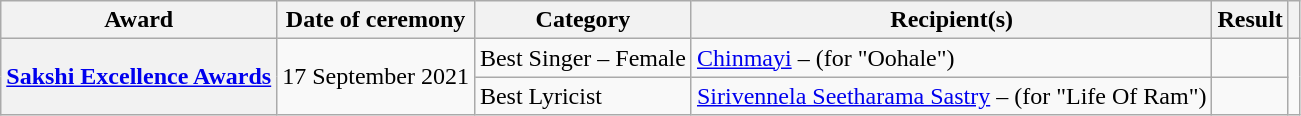<table class="wikitable plainrowheaders sortable">
<tr>
<th scope="col">Award</th>
<th scope="col">Date of ceremony</th>
<th scope="col">Category</th>
<th scope="col">Recipient(s)</th>
<th scope="col">Result</th>
<th scope="col" class="unsortable"></th>
</tr>
<tr>
<th rowspan="7" scope="row"><a href='#'>Sakshi Excellence Awards</a></th>
<td rowspan="7">17 September 2021</td>
<td>Best Singer – Female</td>
<td><a href='#'>Chinmayi</a> – (for "Oohale")</td>
<td></td>
</tr>
<tr>
<td>Best Lyricist</td>
<td><a href='#'>Sirivennela Seetharama Sastry</a> – (for "Life Of Ram")</td>
<td></td>
</tr>
</table>
